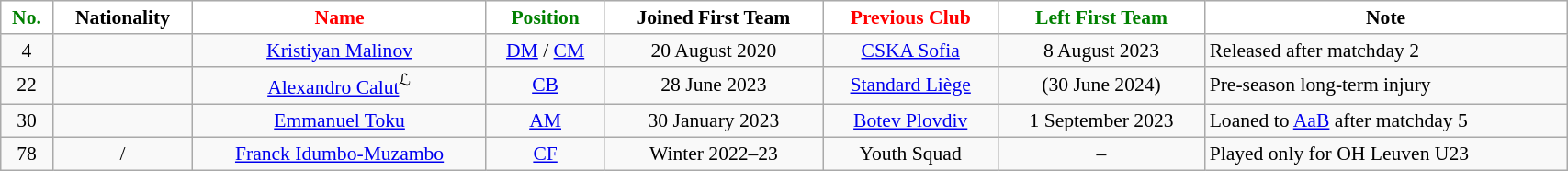<table class="wikitable" style="text-align: center; font-size:90%" width=90%>
<tr>
<th style="background: #ffffff; color:green">No.</th>
<th style="background: #ffffff; color:black">Nationality</th>
<th style="background: #ffffff; color:red">Name</th>
<th style="background: #ffffff; color:green">Position</th>
<th style="background: #ffffff; color:black">Joined First Team</th>
<th style="background: #ffffff; color:red">Previous Club</th>
<th style="background: #ffffff; color:green">Left First Team</th>
<th style="background: #ffffff; color:black">Note</th>
</tr>
<tr>
<td>4</td>
<td></td>
<td><a href='#'>Kristiyan Malinov</a></td>
<td><a href='#'>DM</a> / <a href='#'>CM</a></td>
<td>20 August 2020</td>
<td> <a href='#'>CSKA Sofia</a></td>
<td>8 August 2023</td>
<td align="left">Released after matchday 2</td>
</tr>
<tr>
<td>22</td>
<td></td>
<td><a href='#'>Alexandro Calut</a><sup>ℒ</sup></td>
<td><a href='#'>CB</a></td>
<td>28 June 2023</td>
<td> <a href='#'>Standard Liège</a></td>
<td>(30 June 2024)</td>
<td align="left">Pre-season long-term injury</td>
</tr>
<tr>
<td>30</td>
<td></td>
<td><a href='#'>Emmanuel Toku</a></td>
<td><a href='#'>AM</a></td>
<td>30 January 2023</td>
<td> <a href='#'>Botev Plovdiv</a></td>
<td>1 September 2023</td>
<td align="left">Loaned to  <a href='#'>AaB</a> after matchday 5</td>
</tr>
<tr>
<td>78</td>
<td> / </td>
<td><a href='#'>Franck Idumbo-Muzambo</a></td>
<td><a href='#'>CF</a></td>
<td>Winter 2022–23</td>
<td>Youth Squad</td>
<td>–</td>
<td align="left">Played only for OH Leuven U23</td>
</tr>
</table>
